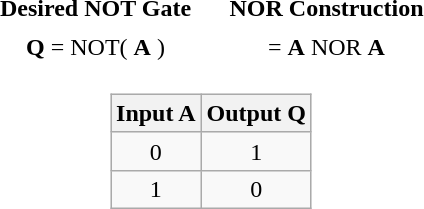<table style="margin:auto; text-align:center;">
<tr>
<th width=150>Desired NOT Gate</th>
<th width=150>NOR Construction</th>
</tr>
<tr>
<td></td>
<td></td>
</tr>
<tr>
<td><strong>Q</strong> = NOT( <strong>A</strong> )</td>
<td>= <strong>A</strong> NOR <strong>A</strong></td>
</tr>
<tr>
<td colspan="2" style="text-align:center;"><br><table class="wikitable"  style="text-align:center; margin:auto;">
<tr>
<th>Input A</th>
<th>Output Q</th>
</tr>
<tr>
<td>0</td>
<td>1</td>
</tr>
<tr>
<td>1</td>
<td>0</td>
</tr>
</table>
</td>
</tr>
</table>
